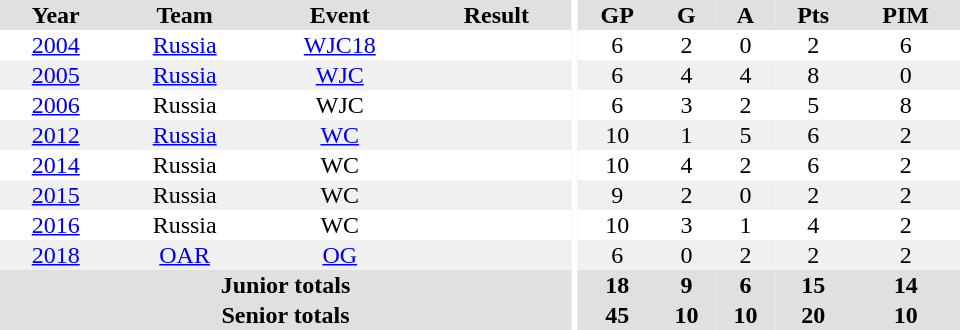<table border="0" cellpadding="1" cellspacing="0" ID="Table3" style="text-align:center; width:40em">
<tr ALIGN="center" bgcolor="#e0e0e0">
<th>Year</th>
<th>Team</th>
<th>Event</th>
<th>Result</th>
<th rowspan="99" bgcolor="#ffffff"></th>
<th>GP</th>
<th>G</th>
<th>A</th>
<th>Pts</th>
<th>PIM</th>
</tr>
<tr>
<td><a href='#'>2004</a></td>
<td><a href='#'>Russia</a></td>
<td><a href='#'>WJC18</a></td>
<td></td>
<td>6</td>
<td>2</td>
<td>0</td>
<td>2</td>
<td>6</td>
</tr>
<tr bgcolor="#f0f0f0">
<td><a href='#'>2005</a></td>
<td><a href='#'>Russia</a></td>
<td><a href='#'>WJC</a></td>
<td></td>
<td>6</td>
<td>4</td>
<td>4</td>
<td>8</td>
<td>0</td>
</tr>
<tr>
<td><a href='#'>2006</a></td>
<td>Russia</td>
<td>WJC</td>
<td></td>
<td>6</td>
<td>3</td>
<td>2</td>
<td>5</td>
<td>8</td>
</tr>
<tr bgcolor="#f0f0f0">
<td><a href='#'>2012</a></td>
<td><a href='#'>Russia</a></td>
<td><a href='#'>WC</a></td>
<td></td>
<td>10</td>
<td>1</td>
<td>5</td>
<td>6</td>
<td>2</td>
</tr>
<tr>
<td><a href='#'>2014</a></td>
<td>Russia</td>
<td>WC</td>
<td></td>
<td>10</td>
<td>4</td>
<td>2</td>
<td>6</td>
<td>2</td>
</tr>
<tr bgcolor="#f0f0f0">
<td><a href='#'>2015</a></td>
<td>Russia</td>
<td>WC</td>
<td></td>
<td>9</td>
<td>2</td>
<td>0</td>
<td>2</td>
<td>2</td>
</tr>
<tr>
<td><a href='#'>2016</a></td>
<td>Russia</td>
<td>WC</td>
<td></td>
<td>10</td>
<td>3</td>
<td>1</td>
<td>4</td>
<td>2</td>
</tr>
<tr bgcolor="#f0f0f0">
<td><a href='#'>2018</a></td>
<td><a href='#'>OAR</a></td>
<td><a href='#'>OG</a></td>
<td></td>
<td>6</td>
<td>0</td>
<td>2</td>
<td>2</td>
<td>2</td>
</tr>
<tr bgcolor="#e0e0e0">
<th colspan="4">Junior totals</th>
<th>18</th>
<th>9</th>
<th>6</th>
<th>15</th>
<th>14</th>
</tr>
<tr bgcolor="#e0e0e0">
<th colspan=4>Senior totals</th>
<th>45</th>
<th>10</th>
<th>10</th>
<th>20</th>
<th>10</th>
</tr>
</table>
